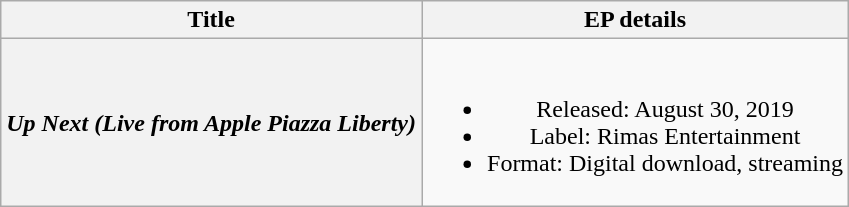<table class="wikitable plainrowheaders" style="text-align:center;">
<tr>
<th>Title</th>
<th>EP details</th>
</tr>
<tr>
<th scope="row"><em>Up Next (Live from Apple Piazza Liberty)</em></th>
<td><br><ul><li>Released: August 30, 2019</li><li>Label: Rimas Entertainment</li><li>Format: Digital download, streaming</li></ul></td>
</tr>
</table>
